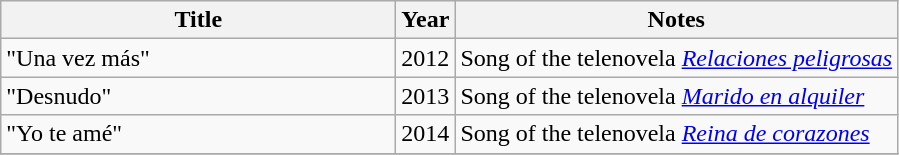<table class="wikitable">
<tr>
<th scope="col" style="width:16em;">Title</th>
<th>Year</th>
<th>Notes</th>
</tr>
<tr>
<td scope="row">"Una vez más"</td>
<td rowspan="1">2012</td>
<td>Song of the telenovela <em><a href='#'>Relaciones peligrosas</a></em></td>
</tr>
<tr>
<td scope="row">"Desnudo"</td>
<td rowspan="1">2013</td>
<td>Song of the telenovela <em><a href='#'>Marido en alquiler</a></em></td>
</tr>
<tr>
<td scope="row">"Yo te amé"</td>
<td rowspan="1">2014</td>
<td>Song of the telenovela <em><a href='#'>Reina de corazones</a></em></td>
</tr>
<tr>
</tr>
</table>
